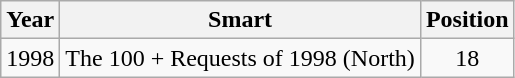<table class="wikitable">
<tr>
<th align="left">Year</th>
<th align="left">Smart</th>
<th align="left">Position</th>
</tr>
<tr>
<td align="left">1998</td>
<td align="left">The 100 + Requests of 1998 (North)</td>
<td align="center">18</td>
</tr>
</table>
